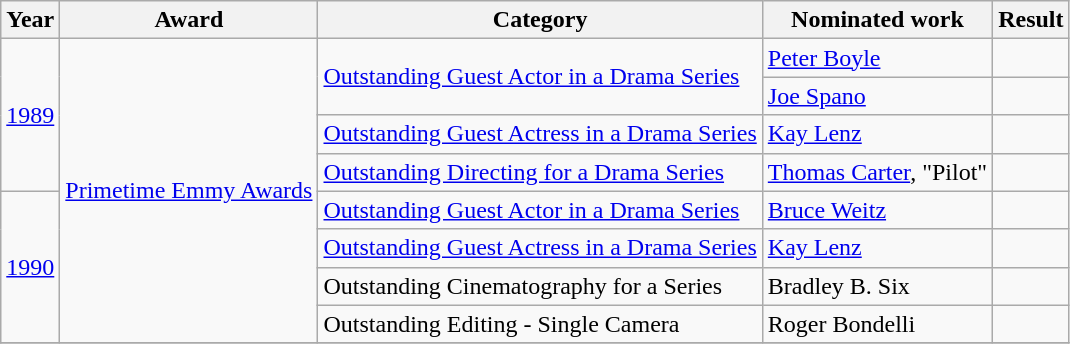<table class="wikitable">
<tr>
<th>Year</th>
<th>Award</th>
<th>Category</th>
<th>Nominated work</th>
<th>Result</th>
</tr>
<tr>
<td rowspan=4><a href='#'>1989</a></td>
<td rowspan=8><a href='#'>Primetime Emmy Awards</a></td>
<td rowspan=2><a href='#'>Outstanding Guest Actor in a Drama Series</a></td>
<td><a href='#'>Peter Boyle</a></td>
<td></td>
</tr>
<tr>
<td><a href='#'>Joe Spano</a></td>
<td></td>
</tr>
<tr>
<td><a href='#'>Outstanding Guest Actress in a Drama Series</a></td>
<td><a href='#'>Kay Lenz</a></td>
<td></td>
</tr>
<tr>
<td><a href='#'>Outstanding Directing for a Drama Series</a></td>
<td><a href='#'>Thomas Carter</a>, "Pilot"</td>
<td></td>
</tr>
<tr>
<td rowspan=4><a href='#'>1990</a></td>
<td><a href='#'>Outstanding Guest Actor in a Drama Series</a></td>
<td><a href='#'>Bruce Weitz</a></td>
<td></td>
</tr>
<tr>
<td><a href='#'>Outstanding Guest Actress in a Drama Series</a></td>
<td><a href='#'>Kay Lenz</a></td>
<td></td>
</tr>
<tr>
<td>Outstanding Cinematography for a Series</td>
<td>Bradley B. Six</td>
<td></td>
</tr>
<tr>
<td>Outstanding Editing - Single Camera</td>
<td>Roger Bondelli</td>
<td></td>
</tr>
<tr>
</tr>
</table>
